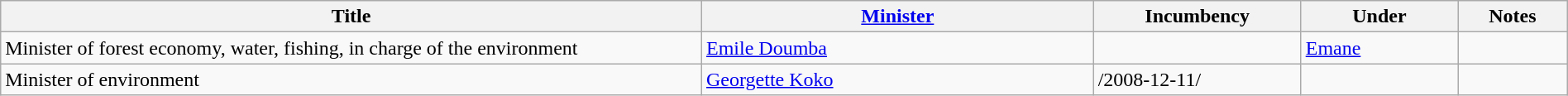<table class="wikitable" style="width:100%;">
<tr>
<th>Title</th>
<th style="width:25%;"><a href='#'>Minister</a></th>
<th style="width:160px;">Incumbency</th>
<th style="width:10%;">Under</th>
<th style="width:7%;">Notes</th>
</tr>
<tr>
<td>Minister of forest economy, water, fishing, in charge of the environment</td>
<td><a href='#'>Emile Doumba</a></td>
<td></td>
<td><a href='#'>Emane</a></td>
<td></td>
</tr>
<tr>
<td>Minister of environment</td>
<td><a href='#'>Georgette Koko</a></td>
<td>/2008-12-11/</td>
<td></td>
<td></td>
</tr>
</table>
